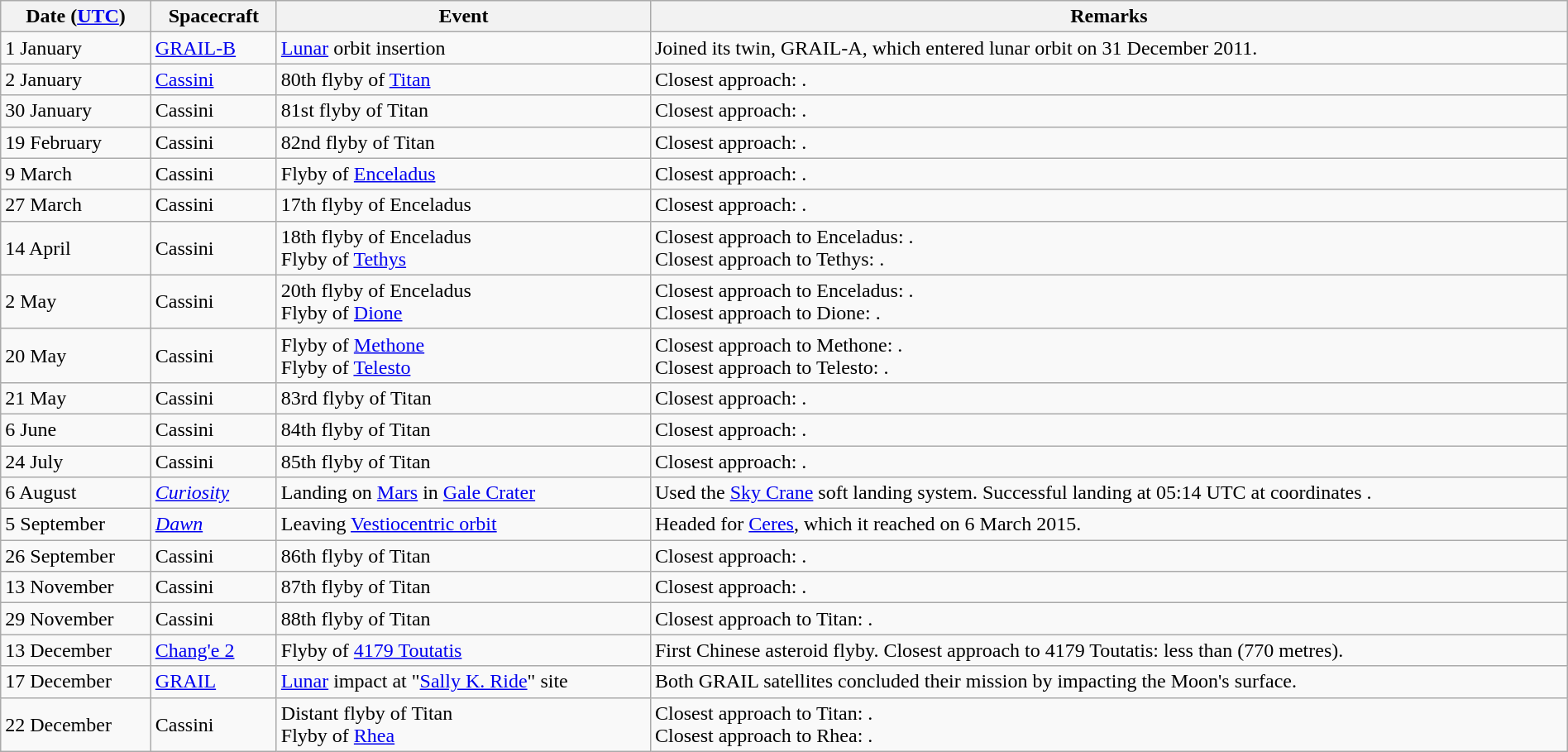<table class="wikitable" style="width:100%;">
<tr>
<th scope=col>Date (<a href='#'>UTC</a>)</th>
<th scope=col>Spacecraft</th>
<th scope=col>Event</th>
<th scope=col>Remarks</th>
</tr>
<tr>
<td>1 January</td>
<td><a href='#'>GRAIL-B</a></td>
<td><a href='#'>Lunar</a> orbit insertion</td>
<td>Joined its twin, GRAIL-A, which entered lunar orbit on 31 December 2011.</td>
</tr>
<tr>
<td>2 January</td>
<td><a href='#'>Cassini</a></td>
<td>80th flyby of <a href='#'>Titan</a></td>
<td>Closest approach: .</td>
</tr>
<tr>
<td>30 January</td>
<td>Cassini</td>
<td>81st flyby of Titan</td>
<td>Closest approach: .</td>
</tr>
<tr>
<td>19 February</td>
<td>Cassini</td>
<td>82nd flyby of Titan</td>
<td>Closest approach: .</td>
</tr>
<tr>
<td>9 March</td>
<td>Cassini</td>
<td>Flyby of <a href='#'>Enceladus</a></td>
<td>Closest approach: .</td>
</tr>
<tr>
<td>27 March</td>
<td>Cassini</td>
<td>17th flyby of Enceladus</td>
<td>Closest approach: .</td>
</tr>
<tr>
<td>14 April</td>
<td>Cassini</td>
<td>18th flyby of Enceladus<br>Flyby of <a href='#'>Tethys</a></td>
<td>Closest approach to Enceladus: .<br>Closest approach to Tethys: .</td>
</tr>
<tr>
<td>2 May</td>
<td>Cassini</td>
<td>20th flyby of Enceladus<br>Flyby of <a href='#'>Dione</a></td>
<td>Closest approach to Enceladus: .<br>Closest approach to Dione: .</td>
</tr>
<tr>
<td>20 May</td>
<td>Cassini</td>
<td>Flyby of <a href='#'>Methone</a><br>Flyby of <a href='#'>Telesto</a></td>
<td>Closest approach to Methone: .<br>Closest approach to Telesto: .</td>
</tr>
<tr>
<td>21 May</td>
<td>Cassini</td>
<td>83rd flyby of Titan</td>
<td>Closest approach: .</td>
</tr>
<tr>
<td>6 June</td>
<td>Cassini</td>
<td>84th flyby of Titan</td>
<td>Closest approach: .</td>
</tr>
<tr>
<td>24 July</td>
<td>Cassini</td>
<td>85th flyby of Titan</td>
<td>Closest approach: .</td>
</tr>
<tr>
<td>6 August</td>
<td><em><a href='#'>Curiosity</a></em></td>
<td>Landing on <a href='#'>Mars</a> in <a href='#'>Gale Crater</a></td>
<td>Used the <a href='#'>Sky Crane</a> soft landing system. Successful landing at 05:14 UTC at coordinates .</td>
</tr>
<tr>
<td>5 September</td>
<td><em><a href='#'>Dawn</a></em></td>
<td>Leaving <a href='#'>Vestiocentric orbit</a></td>
<td>Headed for <a href='#'>Ceres</a>, which it reached on 6 March 2015.</td>
</tr>
<tr>
<td>26 September</td>
<td>Cassini</td>
<td>86th flyby of Titan</td>
<td>Closest approach: .</td>
</tr>
<tr>
<td>13 November</td>
<td>Cassini</td>
<td>87th flyby of Titan</td>
<td>Closest approach: .</td>
</tr>
<tr>
<td>29 November</td>
<td>Cassini</td>
<td>88th flyby of Titan</td>
<td>Closest approach to Titan: .</td>
</tr>
<tr>
<td>13 December</td>
<td><a href='#'>Chang'e 2</a></td>
<td>Flyby of <a href='#'>4179 Toutatis</a></td>
<td>First Chinese asteroid flyby. Closest approach to 4179 Toutatis: less than  (770 metres).</td>
</tr>
<tr>
<td>17 December</td>
<td><a href='#'>GRAIL</a></td>
<td><a href='#'>Lunar</a> impact at "<a href='#'>Sally K. Ride</a>" site</td>
<td>Both GRAIL satellites concluded their mission by impacting the Moon's surface.</td>
</tr>
<tr>
<td>22 December</td>
<td>Cassini</td>
<td>Distant flyby of Titan<br>Flyby of <a href='#'>Rhea</a></td>
<td>Closest approach to Titan: .<br>Closest approach to Rhea: .</td>
</tr>
</table>
